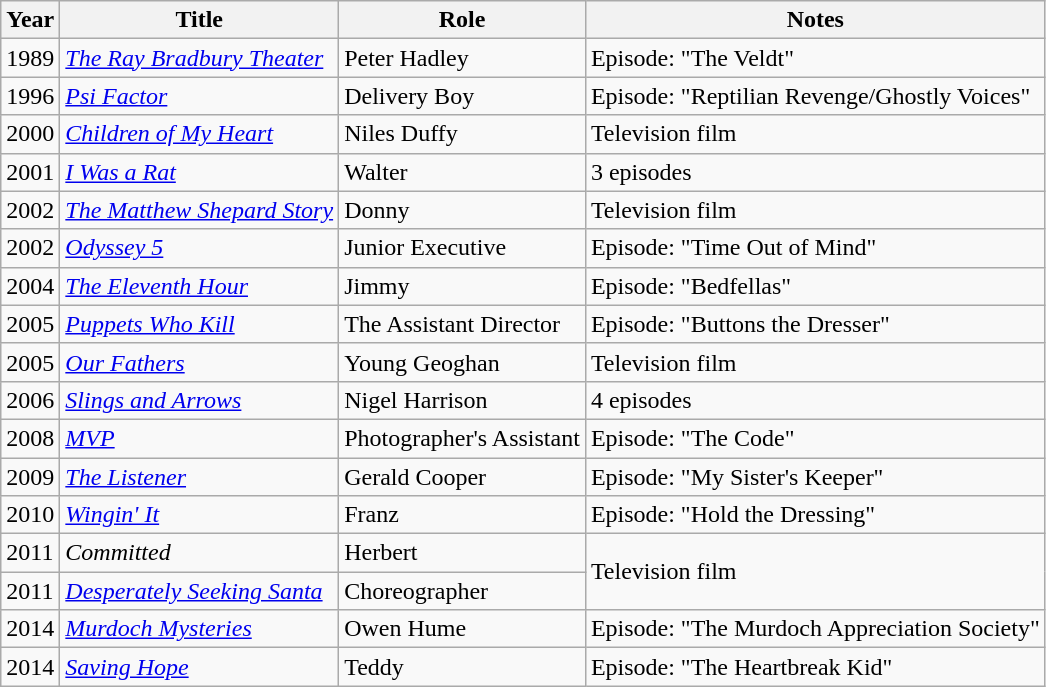<table class="wikitable sortable">
<tr>
<th>Year</th>
<th>Title</th>
<th>Role</th>
<th>Notes</th>
</tr>
<tr>
<td>1989</td>
<td data-sort-value="Ray Bradbury Theater, The"><em><a href='#'>The Ray Bradbury Theater</a></em></td>
<td>Peter Hadley</td>
<td>Episode: "The Veldt"</td>
</tr>
<tr>
<td>1996</td>
<td><em><a href='#'>Psi Factor</a></em></td>
<td>Delivery Boy</td>
<td>Episode: "Reptilian Revenge/Ghostly Voices"</td>
</tr>
<tr>
<td>2000</td>
<td><em><a href='#'>Children of My Heart</a></em></td>
<td>Niles Duffy</td>
<td>Television film</td>
</tr>
<tr>
<td>2001</td>
<td><em><a href='#'>I Was a Rat</a></em></td>
<td>Walter</td>
<td>3 episodes</td>
</tr>
<tr>
<td>2002</td>
<td data-sort-value="Matthew Shepard Story, The"><em><a href='#'>The Matthew Shepard Story</a></em></td>
<td>Donny</td>
<td>Television film</td>
</tr>
<tr>
<td>2002</td>
<td><em><a href='#'>Odyssey 5</a></em></td>
<td>Junior Executive</td>
<td>Episode: "Time Out of Mind"</td>
</tr>
<tr>
<td>2004</td>
<td data-sort-value="Eleventh Hour, The"><a href='#'><em>The Eleventh Hour</em></a></td>
<td>Jimmy</td>
<td>Episode: "Bedfellas"</td>
</tr>
<tr>
<td>2005</td>
<td><em><a href='#'>Puppets Who Kill</a></em></td>
<td>The Assistant Director</td>
<td>Episode: "Buttons the Dresser"</td>
</tr>
<tr>
<td>2005</td>
<td><a href='#'><em>Our Fathers</em></a></td>
<td>Young Geoghan</td>
<td>Television film</td>
</tr>
<tr>
<td>2006</td>
<td><em><a href='#'>Slings and Arrows</a></em></td>
<td>Nigel Harrison</td>
<td>4 episodes</td>
</tr>
<tr>
<td>2008</td>
<td><a href='#'><em>MVP</em></a></td>
<td>Photographer's Assistant</td>
<td>Episode: "The Code"</td>
</tr>
<tr>
<td>2009</td>
<td data-sort-value="Listener, The"><a href='#'><em>The Listener</em></a></td>
<td>Gerald Cooper</td>
<td>Episode: "My Sister's Keeper"</td>
</tr>
<tr>
<td>2010</td>
<td><em><a href='#'>Wingin' It</a></em></td>
<td>Franz</td>
<td>Episode: "Hold the Dressing"</td>
</tr>
<tr>
<td>2011</td>
<td><em>Committed</em></td>
<td>Herbert</td>
<td rowspan="2">Television film</td>
</tr>
<tr>
<td>2011</td>
<td><em><a href='#'>Desperately Seeking Santa</a></em></td>
<td>Choreographer</td>
</tr>
<tr>
<td>2014</td>
<td><em><a href='#'>Murdoch Mysteries</a></em></td>
<td>Owen Hume</td>
<td>Episode: "The Murdoch Appreciation Society"</td>
</tr>
<tr>
<td>2014</td>
<td><em><a href='#'>Saving Hope</a></em></td>
<td>Teddy</td>
<td>Episode: "The Heartbreak Kid"</td>
</tr>
</table>
